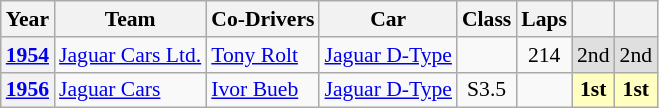<table class="wikitable" style="text-align:center; font-size:90%">
<tr>
<th>Year</th>
<th>Team</th>
<th>Co-Drivers</th>
<th>Car</th>
<th>Class</th>
<th>Laps</th>
<th></th>
<th></th>
</tr>
<tr>
<th><a href='#'>1954</a></th>
<td align="left"> <a href='#'>Jaguar Cars Ltd.</a></td>
<td align="left"> <a href='#'>Tony Rolt</a></td>
<td align="left"><a href='#'>Jaguar D-Type</a></td>
<td></td>
<td>214</td>
<td style="background:#dfdfdf;">2nd</td>
<td style="background:#dfdfdf;">2nd</td>
</tr>
<tr>
<th><a href='#'>1956</a></th>
<td align="left"> <a href='#'>Jaguar Cars</a></td>
<td align="left"> <a href='#'>Ivor Bueb</a></td>
<td align="left"><a href='#'>Jaguar D-Type</a></td>
<td>S3.5</td>
<td></td>
<td style="background:#ffffbf;"><strong>1st</strong></td>
<td style="background:#ffffbf;"><strong>1st</strong></td>
</tr>
</table>
